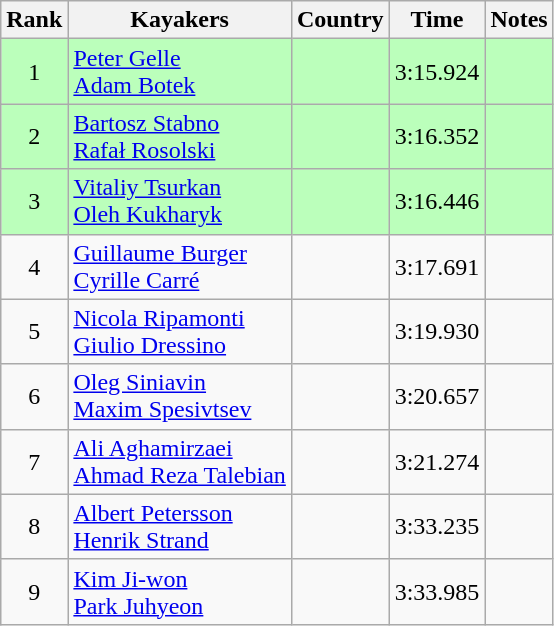<table class="wikitable" style="text-align:center">
<tr>
<th>Rank</th>
<th>Kayakers</th>
<th>Country</th>
<th>Time</th>
<th>Notes</th>
</tr>
<tr bgcolor=bbffbb>
<td>1</td>
<td align="left"><a href='#'>Peter Gelle</a><br><a href='#'>Adam Botek</a></td>
<td align="left"></td>
<td>3:15.924</td>
<td></td>
</tr>
<tr bgcolor=bbffbb>
<td>2</td>
<td align="left"><a href='#'>Bartosz Stabno</a><br><a href='#'>Rafał Rosolski</a></td>
<td align="left"></td>
<td>3:16.352</td>
<td></td>
</tr>
<tr bgcolor=bbffbb>
<td>3</td>
<td align="left"><a href='#'>Vitaliy Tsurkan</a><br><a href='#'>Oleh Kukharyk</a></td>
<td align="left"></td>
<td>3:16.446</td>
<td></td>
</tr>
<tr>
<td>4</td>
<td align="left"><a href='#'>Guillaume Burger</a><br><a href='#'>Cyrille Carré</a></td>
<td align="left"></td>
<td>3:17.691</td>
<td></td>
</tr>
<tr>
<td>5</td>
<td align="left"><a href='#'>Nicola Ripamonti</a><br><a href='#'>Giulio Dressino</a></td>
<td align="left"></td>
<td>3:19.930</td>
<td></td>
</tr>
<tr>
<td>6</td>
<td align="left"><a href='#'>Oleg Siniavin</a><br><a href='#'>Maxim Spesivtsev</a></td>
<td align="left"></td>
<td>3:20.657</td>
<td></td>
</tr>
<tr>
<td>7</td>
<td align="left"><a href='#'>Ali Aghamirzaei</a><br><a href='#'>Ahmad Reza Talebian</a></td>
<td align="left"></td>
<td>3:21.274</td>
<td></td>
</tr>
<tr>
<td>8</td>
<td align="left"><a href='#'>Albert Petersson</a><br><a href='#'>Henrik Strand</a></td>
<td align="left"></td>
<td>3:33.235</td>
<td></td>
</tr>
<tr>
<td>9</td>
<td align="left"><a href='#'>Kim Ji-won</a><br><a href='#'>Park Juhyeon</a></td>
<td align="left"></td>
<td>3:33.985</td>
<td></td>
</tr>
</table>
